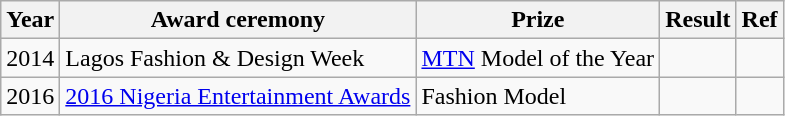<table class ="wikitable">
<tr>
<th>Year</th>
<th>Award ceremony</th>
<th>Prize</th>
<th>Result</th>
<th>Ref</th>
</tr>
<tr>
<td>2014</td>
<td>Lagos Fashion & Design Week</td>
<td><a href='#'>MTN</a> Model of the Year</td>
<td></td>
<td></td>
</tr>
<tr>
<td>2016</td>
<td><a href='#'>2016 Nigeria Entertainment Awards</a></td>
<td>Fashion Model</td>
<td></td>
<td></td>
</tr>
</table>
